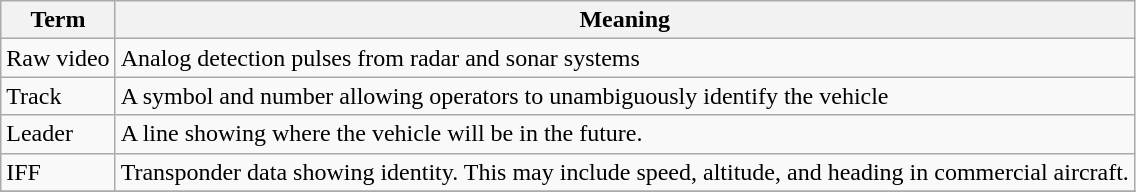<table class="wikitable">
<tr>
<th>Term</th>
<th>Meaning</th>
</tr>
<tr>
<td>Raw video</td>
<td>Analog detection pulses from radar and sonar systems</td>
</tr>
<tr>
<td>Track</td>
<td>A symbol and number allowing operators to unambiguously identify the vehicle</td>
</tr>
<tr>
<td>Leader</td>
<td>A line showing where the vehicle will be in the future.</td>
</tr>
<tr>
<td>IFF</td>
<td>Transponder data showing identity. This may include speed, altitude, and heading in commercial aircraft.</td>
</tr>
<tr>
</tr>
</table>
